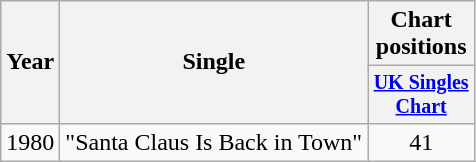<table class="wikitable" style="text-align:center;">
<tr>
<th rowspan="2">Year</th>
<th rowspan="2">Single</th>
<th>Chart positions</th>
</tr>
<tr style="font-size:smaller;">
<th style="width:65px;"><a href='#'>UK Singles Chart</a></th>
</tr>
<tr>
<td>1980</td>
<td style="text-align:left;">"Santa Claus Is Back in Town"</td>
<td>41</td>
</tr>
</table>
